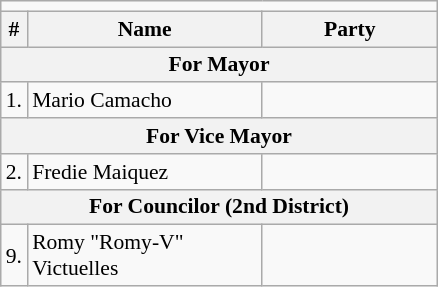<table class=wikitable style="font-size:90%">
<tr>
<td colspan=5 bgcolor=></td>
</tr>
<tr>
<th>#</th>
<th width=150px>Name</th>
<th colspan=2 width=110px>Party</th>
</tr>
<tr>
<th colspan=5>For Mayor</th>
</tr>
<tr>
<td>1.</td>
<td>Mario Camacho</td>
<td></td>
</tr>
<tr>
<th colspan=5>For Vice Mayor</th>
</tr>
<tr>
<td>2.</td>
<td>Fredie Maiquez</td>
<td></td>
</tr>
<tr>
<th colspan=5>For Councilor (2nd District)</th>
</tr>
<tr>
<td>9.</td>
<td>Romy "Romy-V" Victuelles</td>
<td></td>
</tr>
</table>
